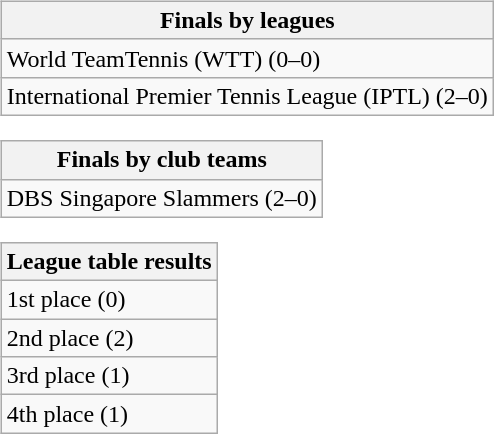<table>
<tr valign=top>
<td><br><table class=wikitable>
<tr>
<th>Finals by leagues</th>
</tr>
<tr>
<td>World TeamTennis (WTT) (0–0)</td>
</tr>
<tr>
<td>International Premier Tennis League (IPTL) (2–0)</td>
</tr>
</table>
<table class=wikitable>
<tr>
<th>Finals by club teams</th>
</tr>
<tr>
<td>DBS Singapore Slammers (2–0)</td>
</tr>
</table>
<table class=wikitable>
<tr>
<th>League table results</th>
</tr>
<tr>
<td>1st place (0)</td>
</tr>
<tr>
<td>2nd place (2)</td>
</tr>
<tr>
<td>3rd place (1)</td>
</tr>
<tr>
<td>4th place (1)</td>
</tr>
</table>
</td>
</tr>
</table>
